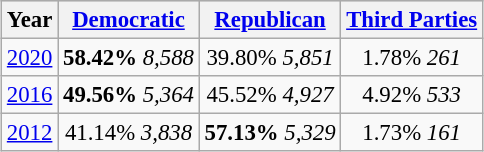<table class="wikitable"  style="float:center; margin:1em; font-size:95%;">
<tr style="background:lightgrey;">
<th>Year</th>
<th><a href='#'>Democratic</a></th>
<th><a href='#'>Republican</a></th>
<th><a href='#'>Third Parties</a></th>
</tr>
<tr>
<td align="center" ><a href='#'>2020</a></td>
<td align="center" ><strong>58.42%</strong> <em>8,588</em></td>
<td align="center" >39.80% <em>5,851</em></td>
<td align="center" >1.78% <em>261</em></td>
</tr>
<tr>
<td align="center" ><a href='#'>2016</a></td>
<td align="center" ><strong>49.56%</strong> <em>5,364</em></td>
<td align="center" >45.52% <em>4,927</em></td>
<td align="center" >4.92% <em>533</em></td>
</tr>
<tr>
<td align="center" ><a href='#'>2012</a></td>
<td align="center" >41.14% <em>3,838</em></td>
<td align="center" ><strong>57.13%</strong> <em>5,329</em></td>
<td align="center" >1.73% <em>161</em></td>
</tr>
</table>
